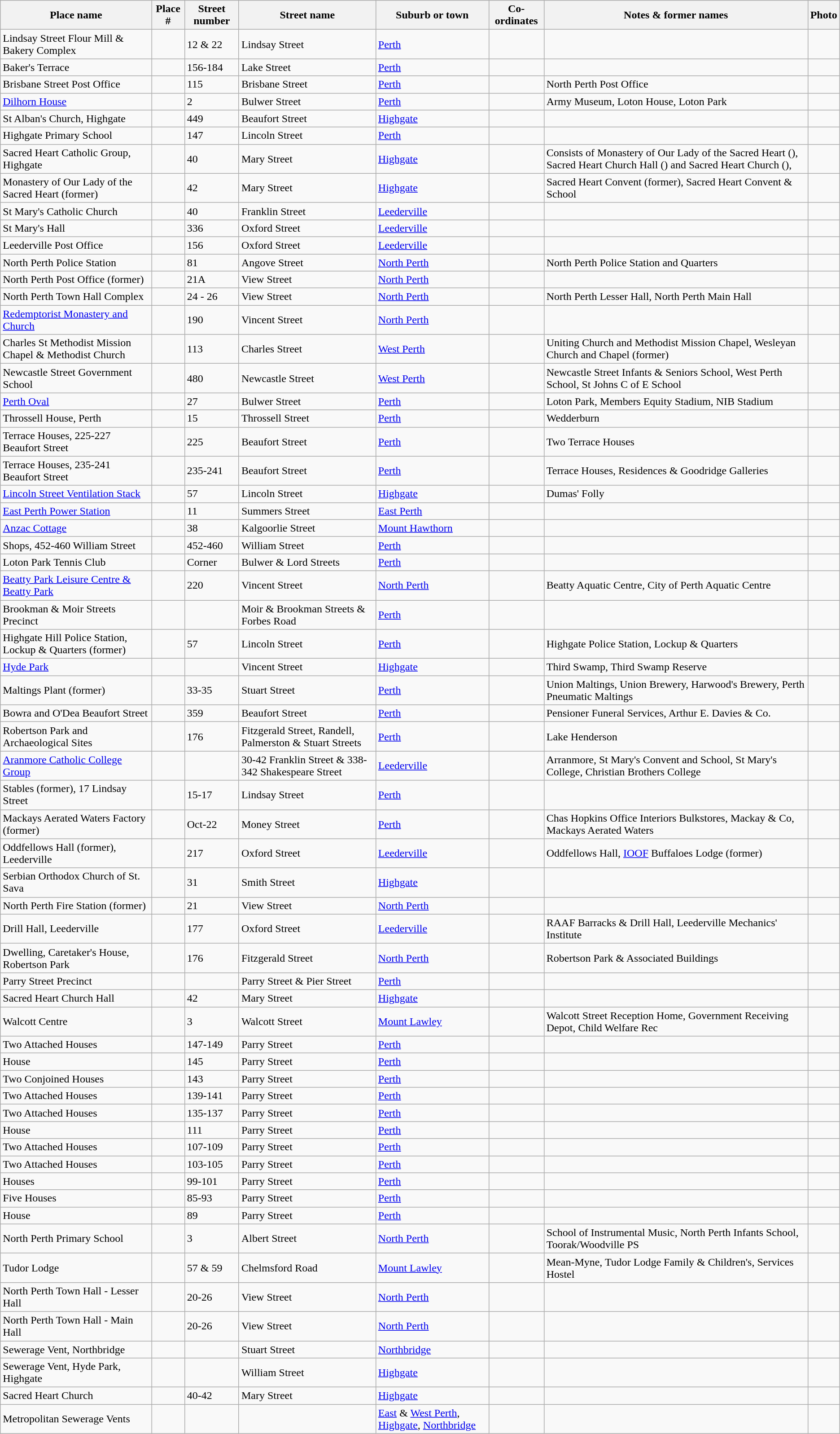<table class="wikitable sortable">
<tr>
<th>Place name</th>
<th>Place #</th>
<th>Street number</th>
<th>Street name</th>
<th>Suburb or town</th>
<th>Co-ordinates</th>
<th class="unsortable">Notes & former names</th>
<th class="unsortable">Photo</th>
</tr>
<tr>
<td>Lindsay Street Flour Mill & Bakery Complex</td>
<td></td>
<td>12 & 22</td>
<td>Lindsay Street</td>
<td><a href='#'>Perth</a></td>
<td></td>
<td></td>
<td></td>
</tr>
<tr>
<td>Baker's Terrace</td>
<td></td>
<td>156-184</td>
<td>Lake Street</td>
<td><a href='#'>Perth</a></td>
<td></td>
<td></td>
<td></td>
</tr>
<tr>
<td>Brisbane Street Post Office</td>
<td></td>
<td>115</td>
<td>Brisbane Street</td>
<td><a href='#'>Perth</a></td>
<td></td>
<td>North Perth Post Office</td>
<td></td>
</tr>
<tr>
<td><a href='#'>Dilhorn House</a></td>
<td></td>
<td>2</td>
<td>Bulwer Street</td>
<td><a href='#'>Perth</a></td>
<td></td>
<td>Army Museum, Loton House, Loton Park</td>
<td></td>
</tr>
<tr>
<td>St Alban's Church, Highgate</td>
<td></td>
<td>449</td>
<td>Beaufort Street</td>
<td><a href='#'>Highgate</a></td>
<td></td>
<td></td>
<td></td>
</tr>
<tr>
<td>Highgate Primary School</td>
<td></td>
<td>147</td>
<td>Lincoln Street</td>
<td><a href='#'>Perth</a></td>
<td></td>
<td></td>
<td></td>
</tr>
<tr>
<td>Sacred Heart Catholic Group, Highgate</td>
<td></td>
<td>40</td>
<td>Mary Street</td>
<td><a href='#'>Highgate</a></td>
<td></td>
<td>Consists of Monastery of Our Lady of the Sacred Heart (), Sacred Heart Church Hall () and Sacred Heart Church (),</td>
<td></td>
</tr>
<tr>
<td>Monastery of Our Lady of the Sacred Heart (former)</td>
<td></td>
<td>42</td>
<td>Mary Street</td>
<td><a href='#'>Highgate</a></td>
<td></td>
<td>Sacred Heart Convent (former), Sacred Heart Convent & School</td>
<td></td>
</tr>
<tr>
<td>St Mary's Catholic Church</td>
<td></td>
<td>40</td>
<td>Franklin Street</td>
<td><a href='#'>Leederville</a></td>
<td></td>
<td></td>
<td></td>
</tr>
<tr>
<td>St Mary's Hall</td>
<td></td>
<td>336</td>
<td>Oxford Street</td>
<td><a href='#'>Leederville</a></td>
<td></td>
<td></td>
<td></td>
</tr>
<tr>
<td>Leederville Post Office</td>
<td></td>
<td>156</td>
<td>Oxford Street</td>
<td><a href='#'>Leederville</a></td>
<td></td>
<td></td>
<td></td>
</tr>
<tr>
<td>North Perth Police Station</td>
<td></td>
<td>81</td>
<td>Angove Street</td>
<td><a href='#'>North Perth</a></td>
<td></td>
<td>North Perth Police Station and Quarters</td>
<td></td>
</tr>
<tr>
<td>North Perth Post Office (former)</td>
<td></td>
<td>21A</td>
<td>View Street</td>
<td><a href='#'>North Perth</a></td>
<td></td>
<td></td>
<td></td>
</tr>
<tr>
<td>North Perth Town Hall Complex</td>
<td></td>
<td>24 - 26</td>
<td>View Street</td>
<td><a href='#'>North Perth</a></td>
<td></td>
<td>North Perth Lesser Hall, North Perth Main Hall</td>
<td></td>
</tr>
<tr>
<td><a href='#'>Redemptorist Monastery and Church</a></td>
<td></td>
<td>190</td>
<td>Vincent Street</td>
<td><a href='#'>North Perth</a></td>
<td></td>
<td></td>
<td></td>
</tr>
<tr>
<td>Charles St Methodist Mission Chapel & Methodist Church</td>
<td></td>
<td>113</td>
<td>Charles Street</td>
<td><a href='#'>West Perth</a></td>
<td></td>
<td>Uniting Church and Methodist Mission Chapel, Wesleyan Church and Chapel (former)</td>
<td></td>
</tr>
<tr>
<td>Newcastle Street Government School</td>
<td></td>
<td>480</td>
<td>Newcastle Street</td>
<td><a href='#'>West Perth</a></td>
<td></td>
<td>Newcastle Street Infants & Seniors School, West Perth School, St Johns C of E School</td>
<td></td>
</tr>
<tr>
<td><a href='#'>Perth Oval</a></td>
<td></td>
<td>27</td>
<td>Bulwer Street</td>
<td><a href='#'>Perth</a></td>
<td></td>
<td>Loton Park, Members Equity Stadium, NIB Stadium</td>
<td></td>
</tr>
<tr>
<td>Throssell House, Perth</td>
<td></td>
<td>15</td>
<td>Throssell Street</td>
<td><a href='#'>Perth</a></td>
<td></td>
<td>Wedderburn</td>
<td></td>
</tr>
<tr>
<td>Terrace Houses, 225-227 Beaufort Street</td>
<td></td>
<td>225</td>
<td>Beaufort Street</td>
<td><a href='#'>Perth</a></td>
<td></td>
<td>Two Terrace Houses</td>
<td></td>
</tr>
<tr>
<td>Terrace Houses, 235-241 Beaufort Street</td>
<td></td>
<td>235-241</td>
<td>Beaufort Street</td>
<td><a href='#'>Perth</a></td>
<td></td>
<td>Terrace Houses, Residences & Goodridge Galleries</td>
<td></td>
</tr>
<tr>
<td><a href='#'>Lincoln Street Ventilation Stack</a></td>
<td></td>
<td>57</td>
<td>Lincoln Street</td>
<td><a href='#'>Highgate</a></td>
<td></td>
<td>Dumas' Folly</td>
<td></td>
</tr>
<tr>
<td><a href='#'>East Perth Power Station</a></td>
<td></td>
<td>11</td>
<td>Summers Street</td>
<td><a href='#'>East Perth</a></td>
<td></td>
<td></td>
<td></td>
</tr>
<tr>
<td><a href='#'>Anzac Cottage</a></td>
<td></td>
<td>38</td>
<td>Kalgoorlie Street</td>
<td><a href='#'>Mount Hawthorn</a></td>
<td></td>
<td></td>
<td></td>
</tr>
<tr>
<td>Shops, 452-460 William Street</td>
<td></td>
<td>452-460</td>
<td>William Street</td>
<td><a href='#'>Perth</a></td>
<td></td>
<td></td>
<td></td>
</tr>
<tr>
<td>Loton Park Tennis Club</td>
<td></td>
<td>Corner</td>
<td>Bulwer & Lord Streets</td>
<td><a href='#'>Perth</a></td>
<td></td>
<td></td>
<td></td>
</tr>
<tr>
<td><a href='#'>Beatty Park Leisure Centre & Beatty Park</a></td>
<td></td>
<td>220</td>
<td>Vincent Street</td>
<td><a href='#'>North Perth</a></td>
<td></td>
<td>Beatty Aquatic Centre, City of Perth Aquatic Centre</td>
<td></td>
</tr>
<tr>
<td>Brookman & Moir Streets Precinct</td>
<td></td>
<td></td>
<td>Moir & Brookman Streets & Forbes Road</td>
<td><a href='#'>Perth</a></td>
<td></td>
<td></td>
<td></td>
</tr>
<tr>
<td>Highgate Hill Police Station, Lockup & Quarters (former)</td>
<td></td>
<td>57</td>
<td>Lincoln Street</td>
<td><a href='#'>Perth</a></td>
<td></td>
<td>Highgate Police Station, Lockup & Quarters</td>
<td></td>
</tr>
<tr>
<td><a href='#'>Hyde Park</a></td>
<td></td>
<td></td>
<td>Vincent Street</td>
<td><a href='#'>Highgate</a></td>
<td></td>
<td>Third Swamp, Third Swamp Reserve</td>
<td></td>
</tr>
<tr>
<td>Maltings Plant (former)</td>
<td></td>
<td>33-35</td>
<td>Stuart Street</td>
<td><a href='#'>Perth</a></td>
<td></td>
<td>Union Maltings, Union Brewery, Harwood's Brewery, Perth Pneumatic Maltings</td>
<td></td>
</tr>
<tr>
<td>Bowra and O'Dea Beaufort Street</td>
<td></td>
<td>359</td>
<td>Beaufort Street</td>
<td><a href='#'>Perth</a></td>
<td></td>
<td>Pensioner Funeral Services, Arthur E. Davies & Co.</td>
<td></td>
</tr>
<tr>
<td>Robertson Park and Archaeological Sites</td>
<td></td>
<td>176</td>
<td>Fitzgerald Street, Randell, Palmerston & Stuart Streets</td>
<td><a href='#'>Perth</a></td>
<td></td>
<td>Lake Henderson</td>
<td></td>
</tr>
<tr>
<td><a href='#'>Aranmore Catholic College Group</a></td>
<td></td>
<td></td>
<td>30-42 Franklin Street & 338-342 Shakespeare Street</td>
<td><a href='#'>Leederville</a></td>
<td></td>
<td>Arranmore, St Mary's Convent and School, St Mary's College, Christian Brothers College</td>
<td></td>
</tr>
<tr>
<td>Stables (former), 17 Lindsay Street</td>
<td></td>
<td>15-17</td>
<td>Lindsay Street</td>
<td><a href='#'>Perth</a></td>
<td></td>
<td></td>
<td></td>
</tr>
<tr>
<td>Mackays Aerated Waters Factory (former)</td>
<td></td>
<td>Oct-22</td>
<td>Money Street</td>
<td><a href='#'>Perth</a></td>
<td></td>
<td>Chas Hopkins Office Interiors Bulkstores, Mackay & Co, Mackays Aerated Waters</td>
<td></td>
</tr>
<tr>
<td>Oddfellows Hall (former), Leederville</td>
<td></td>
<td>217</td>
<td>Oxford Street</td>
<td><a href='#'>Leederville</a></td>
<td></td>
<td>Oddfellows Hall, <a href='#'>IOOF</a> Buffaloes Lodge (former)</td>
<td></td>
</tr>
<tr>
<td>Serbian Orthodox Church of St. Sava</td>
<td></td>
<td>31</td>
<td>Smith Street</td>
<td><a href='#'>Highgate</a></td>
<td></td>
<td></td>
<td></td>
</tr>
<tr>
<td>North Perth Fire Station (former)</td>
<td></td>
<td>21</td>
<td>View Street</td>
<td><a href='#'>North Perth</a></td>
<td></td>
<td></td>
<td></td>
</tr>
<tr>
<td>Drill Hall, Leederville</td>
<td></td>
<td>177</td>
<td>Oxford Street</td>
<td><a href='#'>Leederville</a></td>
<td></td>
<td>RAAF Barracks & Drill Hall, Leederville Mechanics' Institute</td>
<td></td>
</tr>
<tr>
<td>Dwelling, Caretaker's House, Robertson Park</td>
<td></td>
<td>176</td>
<td>Fitzgerald Street</td>
<td><a href='#'>North Perth</a></td>
<td></td>
<td>Robertson Park & Associated Buildings</td>
<td></td>
</tr>
<tr>
<td>Parry Street Precinct</td>
<td></td>
<td></td>
<td>Parry Street & Pier Street</td>
<td><a href='#'>Perth</a></td>
<td></td>
<td></td>
<td></td>
</tr>
<tr>
<td>Sacred Heart Church Hall</td>
<td></td>
<td>42</td>
<td>Mary Street</td>
<td><a href='#'>Highgate</a></td>
<td></td>
<td></td>
<td></td>
</tr>
<tr>
<td>Walcott Centre</td>
<td></td>
<td>3</td>
<td>Walcott Street</td>
<td><a href='#'>Mount Lawley</a></td>
<td></td>
<td>Walcott Street Reception Home, Government Receiving Depot, Child Welfare Rec</td>
<td></td>
</tr>
<tr>
<td>Two Attached Houses</td>
<td></td>
<td>147-149</td>
<td>Parry Street</td>
<td><a href='#'>Perth</a></td>
<td></td>
<td></td>
<td></td>
</tr>
<tr>
<td>House</td>
<td></td>
<td>145</td>
<td>Parry Street</td>
<td><a href='#'>Perth</a></td>
<td></td>
<td></td>
<td></td>
</tr>
<tr>
<td>Two Conjoined Houses</td>
<td></td>
<td>143</td>
<td>Parry Street</td>
<td><a href='#'>Perth</a></td>
<td></td>
<td></td>
<td></td>
</tr>
<tr>
<td>Two Attached Houses</td>
<td></td>
<td>139-141</td>
<td>Parry Street</td>
<td><a href='#'>Perth</a></td>
<td></td>
<td></td>
<td></td>
</tr>
<tr>
<td>Two Attached Houses</td>
<td></td>
<td>135-137</td>
<td>Parry Street</td>
<td><a href='#'>Perth</a></td>
<td></td>
<td></td>
<td></td>
</tr>
<tr>
<td>House</td>
<td></td>
<td>111</td>
<td>Parry Street</td>
<td><a href='#'>Perth</a></td>
<td></td>
<td></td>
<td></td>
</tr>
<tr>
<td>Two Attached Houses</td>
<td></td>
<td>107-109</td>
<td>Parry Street</td>
<td><a href='#'>Perth</a></td>
<td></td>
<td></td>
<td></td>
</tr>
<tr>
<td>Two Attached Houses</td>
<td></td>
<td>103-105</td>
<td>Parry Street</td>
<td><a href='#'>Perth</a></td>
<td></td>
<td></td>
<td></td>
</tr>
<tr>
<td>Houses</td>
<td></td>
<td>99-101</td>
<td>Parry Street</td>
<td><a href='#'>Perth</a></td>
<td></td>
<td></td>
<td></td>
</tr>
<tr>
<td>Five Houses</td>
<td></td>
<td>85-93</td>
<td>Parry Street</td>
<td><a href='#'>Perth</a></td>
<td></td>
<td></td>
<td></td>
</tr>
<tr>
<td>House</td>
<td></td>
<td>89</td>
<td>Parry Street</td>
<td><a href='#'>Perth</a></td>
<td></td>
<td></td>
<td></td>
</tr>
<tr>
<td>North Perth Primary School</td>
<td></td>
<td>3</td>
<td>Albert Street</td>
<td><a href='#'>North Perth</a></td>
<td></td>
<td>School of Instrumental Music, North Perth Infants School, Toorak/Woodville PS</td>
<td></td>
</tr>
<tr>
<td>Tudor Lodge</td>
<td></td>
<td>57 & 59</td>
<td>Chelmsford Road</td>
<td><a href='#'>Mount Lawley</a></td>
<td></td>
<td>Mean-Myne, Tudor Lodge Family & Children's, Services Hostel</td>
<td></td>
</tr>
<tr>
<td>North Perth Town Hall - Lesser Hall</td>
<td></td>
<td>20-26</td>
<td>View Street</td>
<td><a href='#'>North Perth</a></td>
<td></td>
<td></td>
<td></td>
</tr>
<tr>
<td>North Perth Town Hall - Main Hall</td>
<td></td>
<td>20-26</td>
<td>View Street</td>
<td><a href='#'>North Perth</a></td>
<td></td>
<td></td>
<td></td>
</tr>
<tr>
<td>Sewerage Vent, Northbridge</td>
<td></td>
<td></td>
<td>Stuart Street</td>
<td><a href='#'>Northbridge</a></td>
<td></td>
<td></td>
<td></td>
</tr>
<tr>
<td>Sewerage Vent, Hyde Park, Highgate</td>
<td></td>
<td></td>
<td>William Street</td>
<td><a href='#'>Highgate</a></td>
<td></td>
<td></td>
<td></td>
</tr>
<tr>
<td>Sacred Heart Church</td>
<td></td>
<td>40-42</td>
<td>Mary Street</td>
<td><a href='#'>Highgate</a></td>
<td></td>
<td></td>
<td></td>
</tr>
<tr>
<td>Metropolitan Sewerage Vents</td>
<td></td>
<td></td>
<td></td>
<td><a href='#'>East</a> & <a href='#'>West Perth</a>, <a href='#'>Highgate</a>, <a href='#'>Northbridge</a></td>
<td></td>
<td></td>
<td></td>
</tr>
</table>
